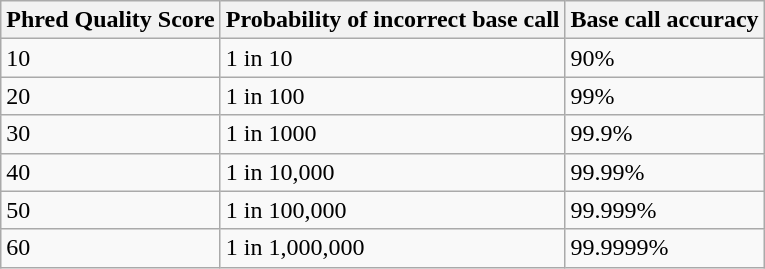<table class="wikitable">
<tr>
<th>Phred Quality Score</th>
<th>Probability of incorrect base call</th>
<th>Base call accuracy</th>
</tr>
<tr>
<td>10</td>
<td>1 in 10</td>
<td>90%</td>
</tr>
<tr>
<td>20</td>
<td>1 in 100</td>
<td>99%</td>
</tr>
<tr>
<td>30</td>
<td>1 in 1000</td>
<td>99.9%</td>
</tr>
<tr>
<td>40</td>
<td>1 in 10,000</td>
<td>99.99%</td>
</tr>
<tr>
<td>50</td>
<td>1 in 100,000</td>
<td>99.999%</td>
</tr>
<tr>
<td>60</td>
<td>1 in 1,000,000</td>
<td>99.9999%</td>
</tr>
</table>
